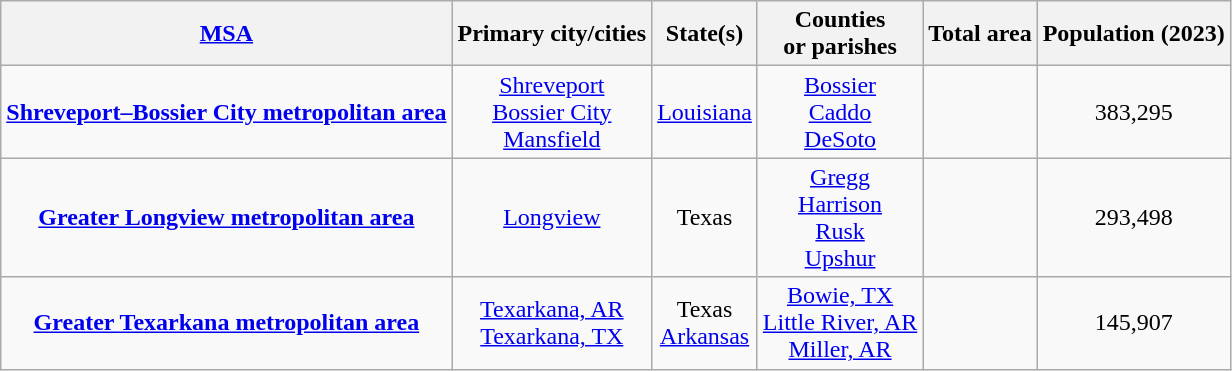<table class="wikitable sortable" border="1" style="text-align:center;">
<tr>
<th><a href='#'>MSA</a></th>
<th>Primary city/cities</th>
<th>State(s)</th>
<th>Counties<br>or parishes</th>
<th>Total area</th>
<th>Population (2023)</th>
</tr>
<tr>
<td><strong><a href='#'>Shreveport–Bossier City metropolitan area</a></strong></td>
<td><a href='#'>Shreveport</a><br><a href='#'>Bossier City</a><br><a href='#'>Mansfield</a></td>
<td><a href='#'>Louisiana</a></td>
<td><a href='#'>Bossier</a><br><a href='#'>Caddo</a><br><a href='#'>DeSoto</a></td>
<td></td>
<td>383,295</td>
</tr>
<tr>
<td><strong><a href='#'>Greater Longview metropolitan area</a></strong></td>
<td><a href='#'>Longview</a></td>
<td>Texas</td>
<td><a href='#'>Gregg</a><br><a href='#'>Harrison</a><br><a href='#'>Rusk</a><br><a href='#'>Upshur</a></td>
<td></td>
<td>293,498</td>
</tr>
<tr>
<td><strong><a href='#'>Greater Texarkana metropolitan area</a></strong></td>
<td><a href='#'>Texarkana, AR</a><br><a href='#'>Texarkana, TX</a></td>
<td>Texas<br><a href='#'>Arkansas</a></td>
<td><a href='#'>Bowie, TX</a><br><a href='#'>Little River, AR</a><br><a href='#'>Miller, AR</a></td>
<td></td>
<td>145,907</td>
</tr>
</table>
